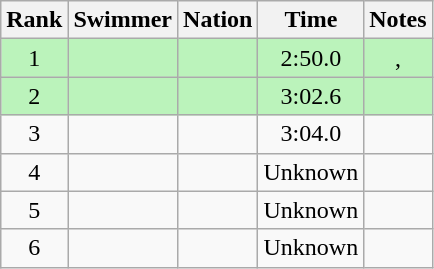<table class="wikitable sortable" style="text-align:center">
<tr>
<th>Rank</th>
<th>Swimmer</th>
<th>Nation</th>
<th>Time</th>
<th>Notes</th>
</tr>
<tr style="background:#bbf3bb;">
<td>1</td>
<td align=left></td>
<td align=left></td>
<td>2:50.0</td>
<td>, </td>
</tr>
<tr style="background:#bbf3bb;">
<td>2</td>
<td align=left></td>
<td align=left></td>
<td>3:02.6</td>
<td></td>
</tr>
<tr>
<td>3</td>
<td align=left></td>
<td align=left></td>
<td>3:04.0</td>
<td></td>
</tr>
<tr>
<td>4</td>
<td align=left></td>
<td align=left></td>
<td>Unknown</td>
<td></td>
</tr>
<tr>
<td>5</td>
<td align=left></td>
<td align=left></td>
<td>Unknown</td>
<td></td>
</tr>
<tr>
<td>6</td>
<td align=left></td>
<td align=left></td>
<td>Unknown</td>
<td></td>
</tr>
</table>
